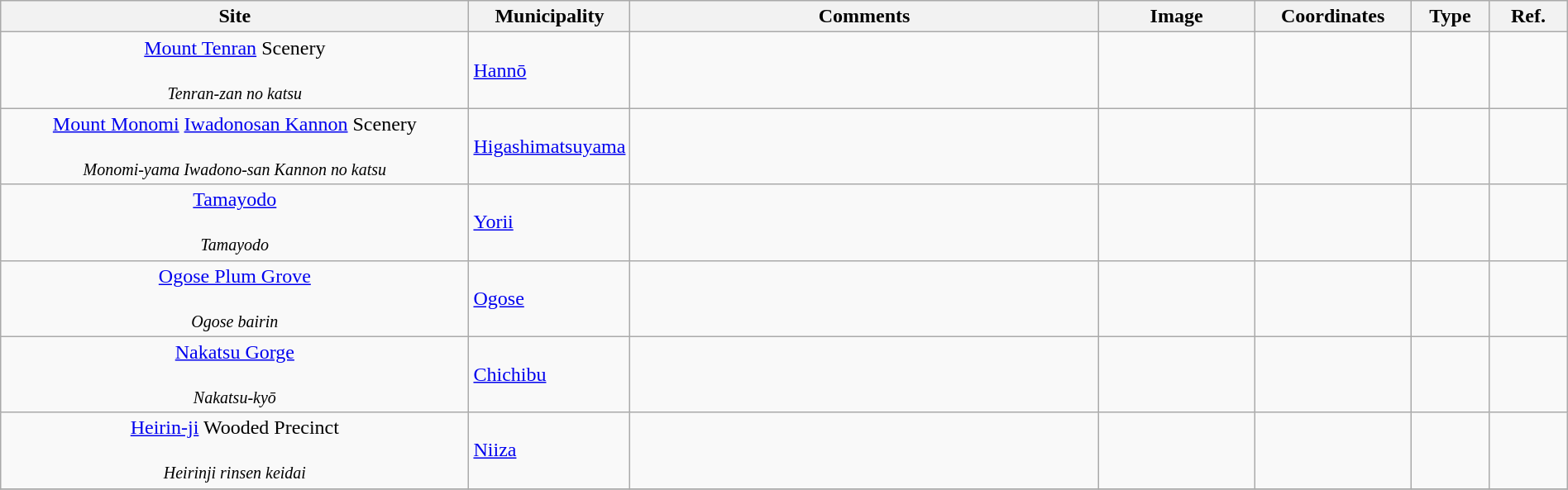<table class="wikitable sortable"  style="width:100%;">
<tr>
<th width="30%" align="left">Site</th>
<th width="10%" align="left">Municipality</th>
<th width="30%" align="left" class="unsortable">Comments</th>
<th width="10%" align="left"  class="unsortable">Image</th>
<th width="10%" align="left" class="unsortable">Coordinates</th>
<th width="5%" align="left">Type</th>
<th width="5%" align="left"  class="unsortable">Ref.</th>
</tr>
<tr>
<td align="center"><a href='#'>Mount Tenran</a> Scenery<br><br><small><em>Tenran-zan no katsu</em></small></td>
<td><a href='#'>Hannō</a></td>
<td></td>
<td></td>
<td></td>
<td></td>
<td></td>
</tr>
<tr>
<td align="center"><a href='#'>Mount Monomi</a> <a href='#'>Iwadonosan Kannon</a> Scenery<br><br><small><em>Monomi-yama Iwadono-san Kannon no katsu</em></small></td>
<td><a href='#'>Higashimatsuyama</a></td>
<td></td>
<td></td>
<td></td>
<td></td>
<td></td>
</tr>
<tr>
<td align="center"><a href='#'>Tamayodo</a><br><br><small><em>Tamayodo</em></small></td>
<td><a href='#'>Yorii</a></td>
<td></td>
<td></td>
<td></td>
<td></td>
<td></td>
</tr>
<tr>
<td align="center"><a href='#'>Ogose Plum Grove</a><br><br><small><em>Ogose bairin</em></small></td>
<td><a href='#'>Ogose</a></td>
<td></td>
<td></td>
<td></td>
<td></td>
<td></td>
</tr>
<tr>
<td align="center"><a href='#'>Nakatsu Gorge</a><br><br><small><em>Nakatsu-kyō</em></small></td>
<td><a href='#'>Chichibu</a></td>
<td></td>
<td></td>
<td></td>
<td></td>
<td></td>
</tr>
<tr>
<td align="center"><a href='#'>Heirin-ji</a> Wooded Precinct<br><br><small><em>Heirinji rinsen keidai</em></small></td>
<td><a href='#'>Niiza</a></td>
<td></td>
<td></td>
<td></td>
<td></td>
<td></td>
</tr>
<tr>
</tr>
</table>
